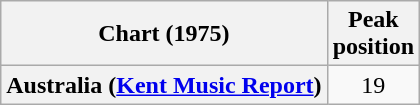<table class="wikitable plainrowheaders" style="text-align:center">
<tr>
<th>Chart (1975)</th>
<th>Peak<br>position</th>
</tr>
<tr>
<th scope="row">Australia (<a href='#'>Kent Music Report</a>)</th>
<td>19</td>
</tr>
</table>
